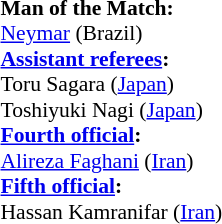<table style="width:50%; font-size:90%;">
<tr>
<td><br><strong>Man of the Match:</strong>
<br><a href='#'>Neymar</a> (Brazil)<br><strong><a href='#'>Assistant referees</a>:</strong>
<br>Toru Sagara (<a href='#'>Japan</a>)
<br>Toshiyuki Nagi (<a href='#'>Japan</a>)
<br><strong><a href='#'>Fourth official</a>:</strong>
<br><a href='#'>Alireza Faghani</a> (<a href='#'>Iran</a>)
<br><strong><a href='#'>Fifth official</a>:</strong>
<br>Hassan Kamranifar (<a href='#'>Iran</a>)</td>
</tr>
</table>
